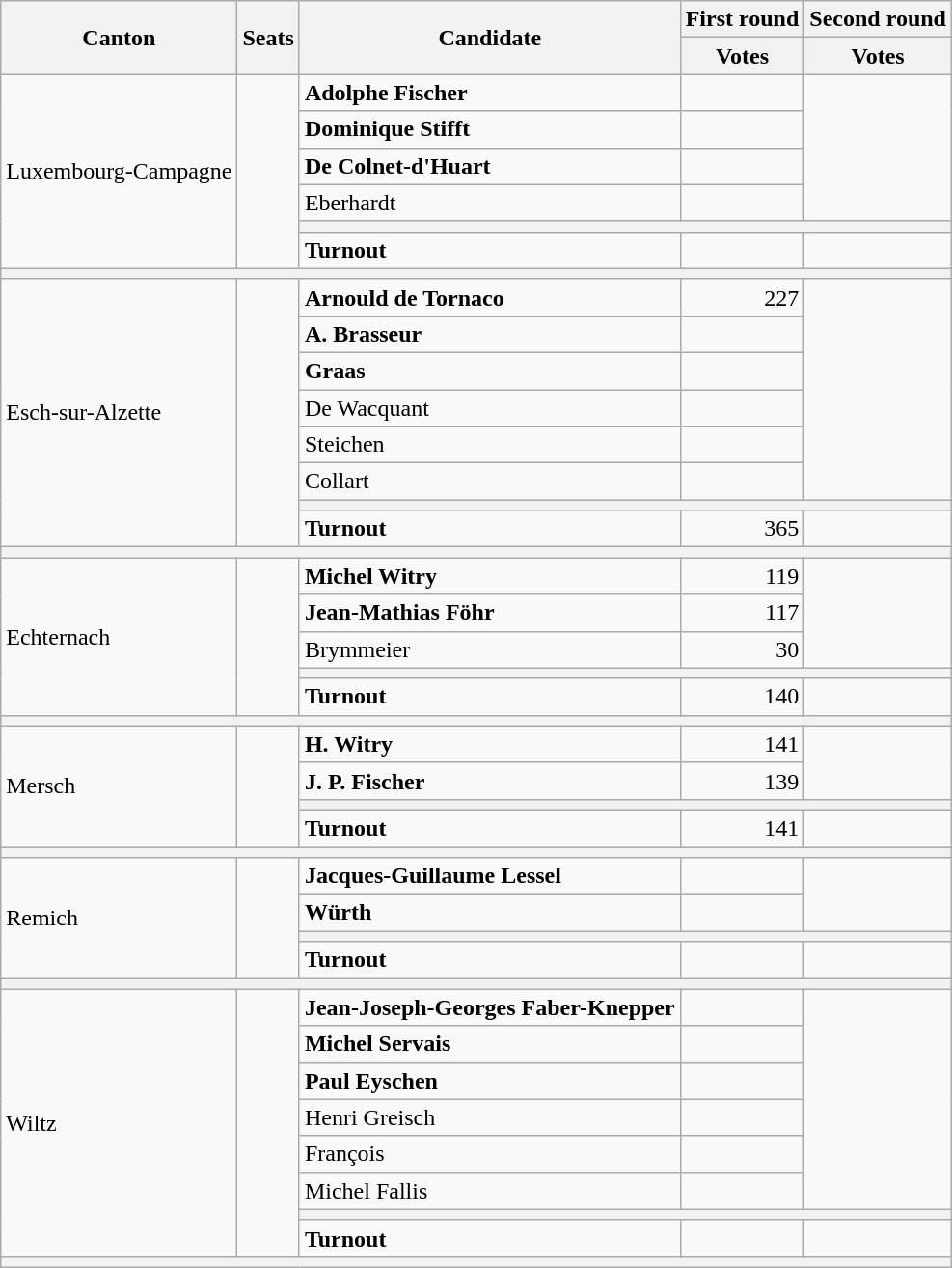<table class="wikitable">
<tr>
<th rowspan="2">Canton</th>
<th rowspan="2">Seats</th>
<th rowspan="2">Candidate</th>
<th>First round</th>
<th>Second round</th>
</tr>
<tr>
<th>Votes</th>
<th>Votes</th>
</tr>
<tr>
<td rowspan="6">Luxembourg-Campagne</td>
<td rowspan="6" align="right"></td>
<td><strong>Adolphe Fischer</strong></td>
<td align="right"></td>
<td rowspan="4"></td>
</tr>
<tr>
<td><strong>Dominique Stifft</strong></td>
<td align="right"></td>
</tr>
<tr>
<td><strong>De Colnet-d'Huart</strong></td>
<td align="right"></td>
</tr>
<tr>
<td>Eberhardt</td>
<td align="right"></td>
</tr>
<tr>
<th colspan="3"></th>
</tr>
<tr>
<td><strong>Turnout</strong></td>
<td align="right"></td>
<td align="right"></td>
</tr>
<tr>
<th colspan="5"></th>
</tr>
<tr>
<td rowspan="8">Esch-sur-Alzette</td>
<td rowspan="8" align="right"></td>
<td><strong>Arnould de Tornaco</strong></td>
<td align="right">227</td>
<td rowspan="6"></td>
</tr>
<tr>
<td><strong>A. Brasseur</strong></td>
<td align="right"></td>
</tr>
<tr>
<td><strong>Graas</strong></td>
<td align="right"></td>
</tr>
<tr>
<td>De Wacquant</td>
<td align="right"></td>
</tr>
<tr>
<td>Steichen</td>
<td align="right"></td>
</tr>
<tr>
<td>Collart</td>
<td align="right"></td>
</tr>
<tr>
<th colspan="3"></th>
</tr>
<tr>
<td><strong>Turnout</strong></td>
<td align="right">365</td>
<td></td>
</tr>
<tr>
<th colspan="5"></th>
</tr>
<tr>
<td rowspan="5">Echternach</td>
<td rowspan="5" align="right"></td>
<td><strong>Michel Witry</strong></td>
<td align="right">119</td>
<td rowspan="3"></td>
</tr>
<tr>
<td><strong>Jean-Mathias Föhr</strong></td>
<td align="right">117</td>
</tr>
<tr>
<td>Brymmeier</td>
<td align="right">30</td>
</tr>
<tr>
<th colspan="3"></th>
</tr>
<tr>
<td><strong>Turnout</strong></td>
<td align="right">140</td>
<td align="right"></td>
</tr>
<tr>
<th colspan="5"></th>
</tr>
<tr>
<td rowspan="4">Mersch</td>
<td rowspan="4" align="right"></td>
<td><strong>H. Witry</strong></td>
<td align="right">141</td>
<td rowspan="2"></td>
</tr>
<tr>
<td><strong>J. P. Fischer</strong></td>
<td align="right">139</td>
</tr>
<tr>
<th colspan="3"></th>
</tr>
<tr>
<td><strong>Turnout</strong></td>
<td align="right">141</td>
<td align="right"></td>
</tr>
<tr>
<th colspan="5"></th>
</tr>
<tr>
<td rowspan="4">Remich</td>
<td rowspan="4"></td>
<td><strong>Jacques-Guillaume Lessel</strong></td>
<td align="right"></td>
<td rowspan="2"></td>
</tr>
<tr>
<td><strong>Würth</strong></td>
<td align="right"></td>
</tr>
<tr>
<th colspan="3"></th>
</tr>
<tr>
<td><strong>Turnout</strong></td>
<td align="right"></td>
<td align="right"></td>
</tr>
<tr>
<th colspan="5"></th>
</tr>
<tr>
<td rowspan="8">Wiltz</td>
<td rowspan="8"></td>
<td><strong>Jean-Joseph-Georges Faber-Knepper</strong></td>
<td align="right"></td>
<td rowspan="6"></td>
</tr>
<tr>
<td><strong>Michel Servais</strong></td>
<td align="right"></td>
</tr>
<tr>
<td><strong>Paul Eyschen</strong></td>
<td align="right"></td>
</tr>
<tr>
<td>Henri Greisch</td>
<td></td>
</tr>
<tr>
<td>François</td>
<td></td>
</tr>
<tr>
<td>Michel Fallis</td>
<td align="right"></td>
</tr>
<tr>
<th colspan="3"></th>
</tr>
<tr>
<td><strong>Turnout</strong></td>
<td align="right"></td>
<td align="right"></td>
</tr>
<tr>
<th colspan="5"></th>
</tr>
</table>
